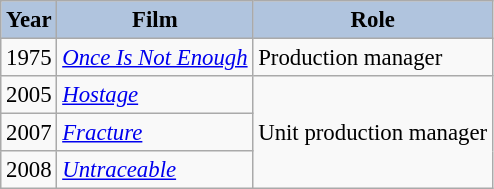<table class="wikitable" style="font-size:95%;">
<tr>
<th style="background:#B0C4DE;">Year</th>
<th style="background:#B0C4DE;">Film</th>
<th style="background:#B0C4DE;">Role</th>
</tr>
<tr>
<td>1975</td>
<td><em><a href='#'>Once Is Not Enough</a></em></td>
<td>Production manager</td>
</tr>
<tr>
<td>2005</td>
<td><em><a href='#'>Hostage</a></em></td>
<td rowspan=3>Unit production manager</td>
</tr>
<tr>
<td>2007</td>
<td><em><a href='#'>Fracture</a></em></td>
</tr>
<tr>
<td>2008</td>
<td><em><a href='#'>Untraceable</a></em></td>
</tr>
</table>
